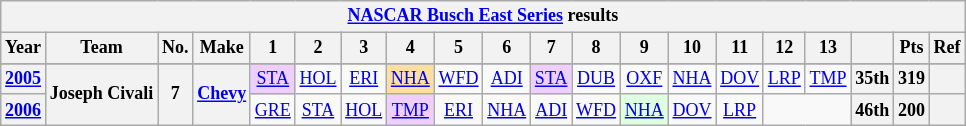<table class="wikitable" style="text-align:center; font-size:75%">
<tr>
<th colspan=45><a href='#'>NASCAR Busch East Series</a> results</th>
</tr>
<tr>
<th>Year</th>
<th>Team</th>
<th>No.</th>
<th>Make</th>
<th>1</th>
<th>2</th>
<th>3</th>
<th>4</th>
<th>5</th>
<th>6</th>
<th>7</th>
<th>8</th>
<th>9</th>
<th>10</th>
<th>11</th>
<th>12</th>
<th>13</th>
<th></th>
<th>Pts</th>
<th>Ref</th>
</tr>
<tr>
</tr>
<tr>
<th><a href='#'>2005</a></th>
<th rowspan=2>Joseph Civali</th>
<th rowspan=2>7</th>
<th rowspan=2><a href='#'>Chevy</a></th>
<td style="background:#EFCFFF;"><a href='#'>STA</a><br></td>
<td><a href='#'>HOL</a></td>
<td><a href='#'>ERI</a></td>
<td style="background:#FFDF9F;"><a href='#'>NHA</a><br></td>
<td><a href='#'>WFD</a></td>
<td><a href='#'>ADI</a></td>
<td style="background:#EFCFFF;"><a href='#'>STA</a><br></td>
<td><a href='#'>DUB</a></td>
<td><a href='#'>OXF</a></td>
<td><a href='#'>NHA</a></td>
<td><a href='#'>DOV</a></td>
<td><a href='#'>LRP</a></td>
<td><a href='#'>TMP</a></td>
<th>35th</th>
<th>319</th>
<th></th>
</tr>
<tr>
<th><a href='#'>2006</a></th>
<td><a href='#'>GRE</a></td>
<td><a href='#'>STA</a></td>
<td><a href='#'>HOL</a></td>
<td style="background:#EFCFFF;"><a href='#'>TMP</a><br></td>
<td><a href='#'>ERI</a></td>
<td><a href='#'>NHA</a></td>
<td><a href='#'>ADI</a></td>
<td><a href='#'>WFD</a></td>
<td style="background:#DFFFDF;"><a href='#'>NHA</a><br></td>
<td><a href='#'>DOV</a></td>
<td><a href='#'>LRP</a></td>
<td colspan=2></td>
<th>46th</th>
<th>200</th>
<th></th>
</tr>
</table>
